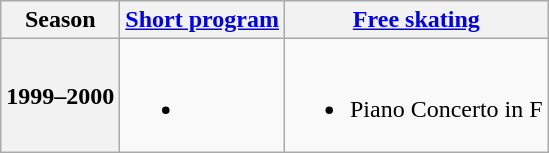<table class=wikitable style=text-align:center>
<tr>
<th>Season</th>
<th><a href='#'>Short program</a></th>
<th><a href='#'>Free skating</a></th>
</tr>
<tr>
<th>1999–2000 <br> </th>
<td><br><ul><li></li></ul></td>
<td><br><ul><li>Piano Concerto in F <br></li></ul></td>
</tr>
</table>
